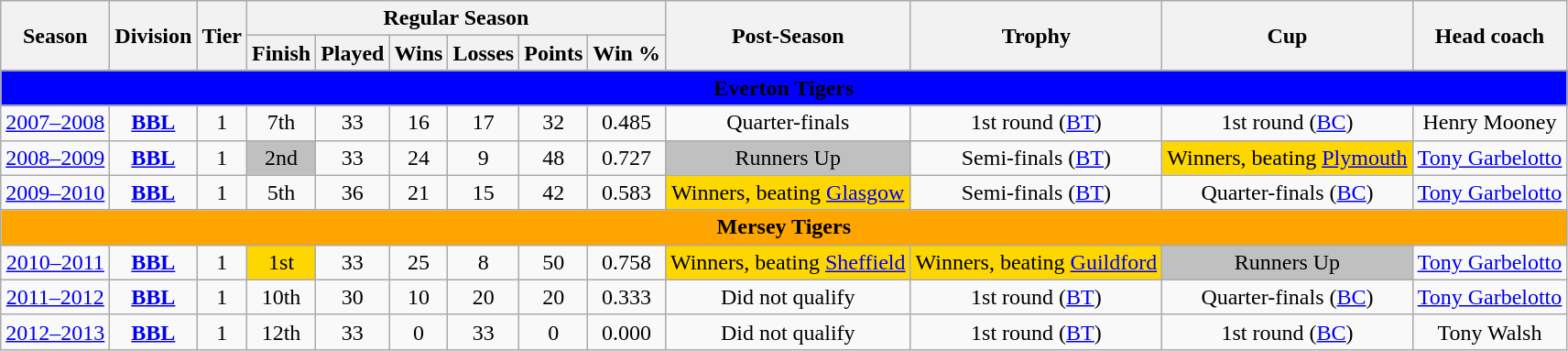<table class="wikitable" style="font-size:100%;">
<tr bgcolor="#efefef">
<th rowspan="2">Season</th>
<th rowspan="2">Division</th>
<th rowspan="2">Tier</th>
<th colspan="6">Regular Season</th>
<th rowspan="2">Post-Season</th>
<th rowspan="2">Trophy</th>
<th rowspan="2">Cup</th>
<th rowspan="2">Head coach</th>
</tr>
<tr>
<th>Finish</th>
<th>Played</th>
<th>Wins</th>
<th>Losses</th>
<th>Points</th>
<th>Win %</th>
</tr>
<tr>
<td colspan="13" align=center bgcolor="blue"><span><strong>Everton Tigers</strong></span></td>
</tr>
<tr>
<td style="text-align:center;"><a href='#'>2007–2008</a></td>
<td style="text-align:center;"><strong><a href='#'>BBL</a></strong></td>
<td style="text-align:center;">1</td>
<td style="text-align:center;">7th</td>
<td style="text-align:center;">33</td>
<td style="text-align:center;">16</td>
<td style="text-align:center;">17</td>
<td style="text-align:center;">32</td>
<td style="text-align:center;">0.485</td>
<td style="text-align:center;">Quarter-finals</td>
<td style="text-align:center;">1st round (<a href='#'>BT</a>)</td>
<td style="text-align:center;">1st round (<a href='#'>BC</a>)</td>
<td style="text-align:center;">Henry Mooney</td>
</tr>
<tr>
<td style="text-align:center;"><a href='#'>2008–2009</a></td>
<td style="text-align:center;"><strong><a href='#'>BBL</a></strong></td>
<td style="text-align:center;">1</td>
<td style="text-align:center;" bgcolor=silver>2nd</td>
<td style="text-align:center;">33</td>
<td style="text-align:center;">24</td>
<td style="text-align:center;">9</td>
<td style="text-align:center;">48</td>
<td style="text-align:center;">0.727</td>
<td style="text-align:center;" bgcolor=silver>Runners Up</td>
<td style="text-align:center;">Semi-finals (<a href='#'>BT</a>)</td>
<td style="text-align:center;" bgcolor=gold>Winners, beating <a href='#'>Plymouth</a></td>
<td style="text-align:center;"><a href='#'>Tony Garbelotto</a></td>
</tr>
<tr>
<td style="text-align:center;"><a href='#'>2009–2010</a></td>
<td style="text-align:center;"><strong><a href='#'>BBL</a></strong></td>
<td style="text-align:center;">1</td>
<td style="text-align:center;">5th</td>
<td style="text-align:center;">36</td>
<td style="text-align:center;">21</td>
<td style="text-align:center;">15</td>
<td style="text-align:center;">42</td>
<td style="text-align:center;">0.583</td>
<td style="text-align:center;" bgcolor=gold>Winners, beating <a href='#'>Glasgow</a></td>
<td style="text-align:center;">Semi-finals (<a href='#'>BT</a>)</td>
<td style="text-align:center;">Quarter-finals (<a href='#'>BC</a>)</td>
<td style="text-align:center;"><a href='#'>Tony Garbelotto</a></td>
</tr>
<tr>
<td colspan="13" align=center bgcolor="orange"><span><strong>Mersey Tigers</strong></span></td>
</tr>
<tr>
<td style="text-align:center;"><a href='#'>2010–2011</a></td>
<td style="text-align:center;"><strong><a href='#'>BBL</a></strong></td>
<td style="text-align:center;">1</td>
<td style="text-align:center;" bgcolor=gold>1st</td>
<td style="text-align:center;">33</td>
<td style="text-align:center;">25</td>
<td style="text-align:center;">8</td>
<td style="text-align:center;">50</td>
<td style="text-align:center;">0.758</td>
<td style="text-align:center;" bgcolor=gold>Winners, beating <a href='#'>Sheffield</a></td>
<td style="text-align:center;" bgcolor=gold>Winners, beating <a href='#'>Guildford</a></td>
<td style="text-align:center;" bgcolor=silver>Runners Up</td>
<td style="text-align:center;"><a href='#'>Tony Garbelotto</a></td>
</tr>
<tr>
<td style="text-align:center;"><a href='#'>2011–2012</a></td>
<td style="text-align:center;"><strong><a href='#'>BBL</a></strong></td>
<td style="text-align:center;">1</td>
<td style="text-align:center;">10th</td>
<td style="text-align:center;">30</td>
<td style="text-align:center;">10</td>
<td style="text-align:center;">20</td>
<td style="text-align:center;">20</td>
<td style="text-align:center;">0.333</td>
<td style="text-align:center;">Did not qualify</td>
<td style="text-align:center;">1st round (<a href='#'>BT</a>)</td>
<td style="text-align:center;">Quarter-finals (<a href='#'>BC</a>)</td>
<td style="text-align:center;"><a href='#'>Tony Garbelotto</a></td>
</tr>
<tr>
<td style="text-align:center;"><a href='#'>2012–2013</a></td>
<td style="text-align:center;"><strong><a href='#'>BBL</a></strong></td>
<td style="text-align:center;">1</td>
<td style="text-align:center;">12th</td>
<td style="text-align:center;">33</td>
<td style="text-align:center;">0</td>
<td style="text-align:center;">33</td>
<td style="text-align:center;">0</td>
<td style="text-align:center;">0.000</td>
<td style="text-align:center;">Did not qualify</td>
<td style="text-align:center;">1st round (<a href='#'>BT</a>)</td>
<td style="text-align:center;">1st round (<a href='#'>BC</a>)</td>
<td style="text-align:center;">Tony Walsh</td>
</tr>
</table>
